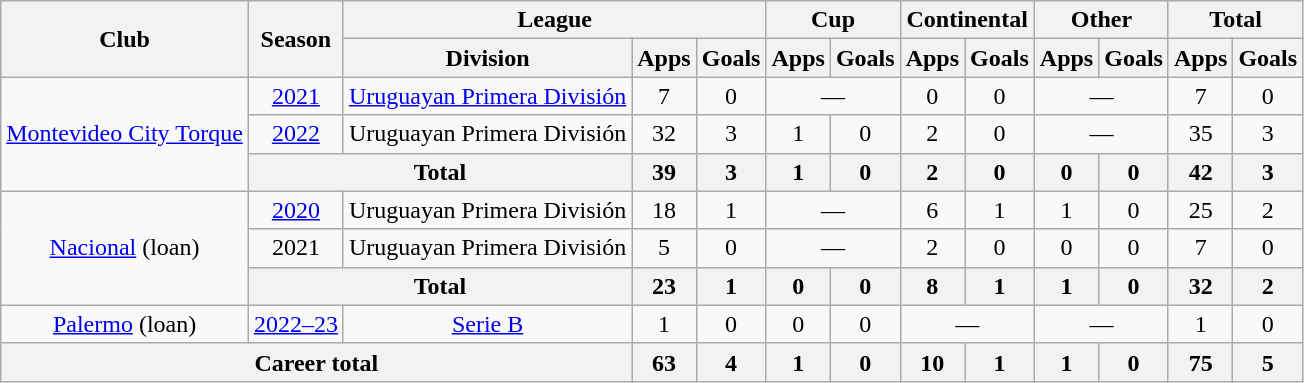<table class="wikitable" Style="text-align: center">
<tr>
<th rowspan="2">Club</th>
<th rowspan="2">Season</th>
<th colspan="3">League</th>
<th colspan="2">Cup</th>
<th colspan="2">Continental</th>
<th colspan="2">Other</th>
<th colspan="2">Total</th>
</tr>
<tr>
<th>Division</th>
<th>Apps</th>
<th>Goals</th>
<th>Apps</th>
<th>Goals</th>
<th>Apps</th>
<th>Goals</th>
<th>Apps</th>
<th>Goals</th>
<th>Apps</th>
<th>Goals</th>
</tr>
<tr>
<td rowspan="3"><a href='#'>Montevideo City Torque</a></td>
<td><a href='#'>2021</a></td>
<td><a href='#'>Uruguayan Primera División</a></td>
<td>7</td>
<td>0</td>
<td colspan="2">—</td>
<td>0</td>
<td>0</td>
<td colspan="2">—</td>
<td>7</td>
<td>0</td>
</tr>
<tr>
<td><a href='#'>2022</a></td>
<td>Uruguayan Primera División</td>
<td>32</td>
<td>3</td>
<td>1</td>
<td>0</td>
<td>2</td>
<td>0</td>
<td colspan="2">—</td>
<td>35</td>
<td>3</td>
</tr>
<tr>
<th colspan="2">Total</th>
<th>39</th>
<th>3</th>
<th>1</th>
<th>0</th>
<th>2</th>
<th>0</th>
<th>0</th>
<th>0</th>
<th>42</th>
<th>3</th>
</tr>
<tr>
<td rowspan="3"><a href='#'>Nacional</a> (loan)</td>
<td><a href='#'>2020</a></td>
<td>Uruguayan Primera División</td>
<td>18</td>
<td>1</td>
<td colspan="2">—</td>
<td>6</td>
<td>1</td>
<td>1</td>
<td>0</td>
<td>25</td>
<td>2</td>
</tr>
<tr>
<td>2021</td>
<td>Uruguayan Primera División</td>
<td>5</td>
<td>0</td>
<td colspan="2">—</td>
<td>2</td>
<td>0</td>
<td>0</td>
<td>0</td>
<td>7</td>
<td>0</td>
</tr>
<tr>
<th colspan="2">Total</th>
<th>23</th>
<th>1</th>
<th>0</th>
<th>0</th>
<th>8</th>
<th>1</th>
<th>1</th>
<th>0</th>
<th>32</th>
<th>2</th>
</tr>
<tr>
<td><a href='#'>Palermo</a> (loan)</td>
<td><a href='#'>2022–23</a></td>
<td><a href='#'>Serie B</a></td>
<td>1</td>
<td>0</td>
<td>0</td>
<td>0</td>
<td colspan="2">—</td>
<td colspan="2">—</td>
<td>1</td>
<td>0</td>
</tr>
<tr>
<th colspan="3">Career total</th>
<th>63</th>
<th>4</th>
<th>1</th>
<th>0</th>
<th>10</th>
<th>1</th>
<th>1</th>
<th>0</th>
<th>75</th>
<th>5</th>
</tr>
</table>
